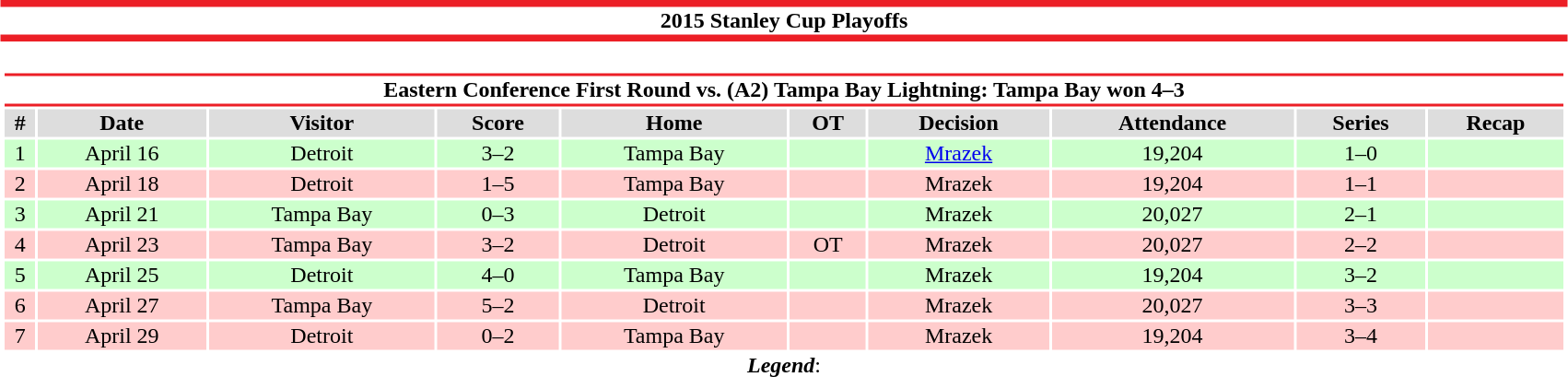<table class="toccolours" width=90% style="clear:both; margin:1.5em auto; text-align:center;">
<tr>
<th colspan=11 style="background:#FFFFFF; border-top:#EC1F26 5px solid; border-bottom:#EC1F26 5px solid;">2015 Stanley Cup Playoffs</th>
</tr>
<tr>
<td colspan=10><br><table class="toccolours collapsible collapsed" width=100%>
<tr>
<th colspan=10 style="background:#FFFFFF; border-top:#EC1F26 2px solid; border-bottom:#EC1F26 2px solid;">Eastern Conference First Round vs. (A2) Tampa Bay Lightning: Tampa Bay won 4–3</th>
</tr>
<tr align="center" bgcolor="#dddddd">
<th>#</th>
<th>Date</th>
<th>Visitor</th>
<th>Score</th>
<th>Home</th>
<th>OT</th>
<th>Decision</th>
<th>Attendance</th>
<th>Series</th>
<th>Recap</th>
</tr>
<tr align="center" bgcolor="#cfc">
<td>1</td>
<td>April 16</td>
<td>Detroit</td>
<td>3–2</td>
<td>Tampa Bay</td>
<td></td>
<td><a href='#'>Mrazek</a></td>
<td>19,204</td>
<td>1–0</td>
<td></td>
</tr>
<tr align="center" bgcolor="#fcc">
<td>2</td>
<td>April 18</td>
<td>Detroit</td>
<td>1–5</td>
<td>Tampa Bay</td>
<td></td>
<td>Mrazek</td>
<td>19,204</td>
<td>1–1</td>
<td></td>
</tr>
<tr align="center" bgcolor="#cfc">
<td>3</td>
<td>April 21</td>
<td>Tampa Bay</td>
<td>0–3</td>
<td>Detroit</td>
<td></td>
<td>Mrazek</td>
<td>20,027</td>
<td>2–1</td>
<td></td>
</tr>
<tr align="center" bgcolor="#fcc">
<td>4</td>
<td>April 23</td>
<td>Tampa Bay</td>
<td>3–2</td>
<td>Detroit</td>
<td>OT</td>
<td>Mrazek</td>
<td>20,027</td>
<td>2–2</td>
<td></td>
</tr>
<tr align="center" bgcolor="#cfc">
<td>5</td>
<td>April 25</td>
<td>Detroit</td>
<td>4–0</td>
<td>Tampa Bay</td>
<td></td>
<td>Mrazek</td>
<td>19,204</td>
<td>3–2</td>
<td></td>
</tr>
<tr align="center" bgcolor="#fcc">
<td>6</td>
<td>April 27</td>
<td>Tampa Bay</td>
<td>5–2</td>
<td>Detroit</td>
<td></td>
<td>Mrazek</td>
<td>20,027</td>
<td>3–3</td>
<td></td>
</tr>
<tr align="center" bgcolor="#fcc">
<td>7</td>
<td>April 29</td>
<td>Detroit</td>
<td>0–2</td>
<td>Tampa Bay</td>
<td></td>
<td>Mrazek</td>
<td>19,204</td>
<td>3–4</td>
<td></td>
</tr>
</table>
<strong><em>Legend</em></strong>:

</td>
</tr>
</table>
